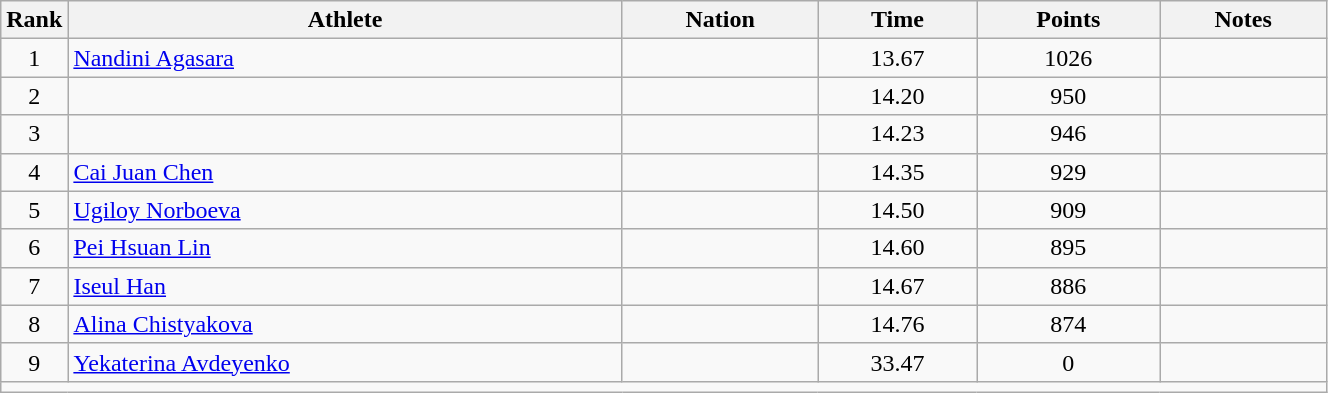<table class="wikitable sortable" style="text-align:center;width: 70%;">
<tr>
<th scope="col" style="width: 10px;">Rank</th>
<th scope="col">Athlete</th>
<th scope="col">Nation</th>
<th scope="col">Time</th>
<th scope="col">Points</th>
<th scope="col">Notes</th>
</tr>
<tr>
<td>1</td>
<td align=left><a href='#'>Nandini Agasara</a></td>
<td align=left></td>
<td>13.67</td>
<td>1026</td>
<td></td>
</tr>
<tr>
<td>2</td>
<td align=left></td>
<td align=left></td>
<td>14.20</td>
<td>950</td>
<td></td>
</tr>
<tr>
<td>3</td>
<td align=left></td>
<td align=left></td>
<td>14.23</td>
<td>946</td>
<td></td>
</tr>
<tr>
<td>4</td>
<td align=left><a href='#'>Cai Juan Chen</a></td>
<td align=left></td>
<td>14.35</td>
<td>929</td>
<td></td>
</tr>
<tr>
<td>5</td>
<td align=left><a href='#'>Ugiloy Norboeva</a></td>
<td align=left></td>
<td>14.50</td>
<td>909</td>
<td></td>
</tr>
<tr>
<td>6</td>
<td align=left><a href='#'>Pei Hsuan Lin</a></td>
<td align=left></td>
<td>14.60</td>
<td>895</td>
<td></td>
</tr>
<tr>
<td>7</td>
<td align=left><a href='#'>Iseul Han</a></td>
<td align=left></td>
<td>14.67</td>
<td>886</td>
<td></td>
</tr>
<tr>
<td>8</td>
<td align=left><a href='#'>Alina Chistyakova</a></td>
<td align=left></td>
<td>14.76</td>
<td>874</td>
<td></td>
</tr>
<tr>
<td>9</td>
<td align=left><a href='#'>Yekaterina Avdeyenko</a></td>
<td align=left></td>
<td>33.47</td>
<td>0</td>
<td></td>
</tr>
<tr class="sortbottom">
<td colspan="6"></td>
</tr>
</table>
